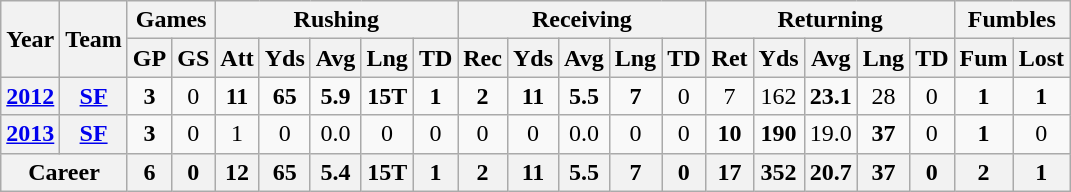<table class= "wikitable" style="text-align:center;">
<tr>
<th rowspan="2">Year</th>
<th rowspan="2">Team</th>
<th colspan="2">Games</th>
<th colspan="5">Rushing</th>
<th colspan="5">Receiving</th>
<th colspan="5">Returning</th>
<th colspan="2">Fumbles</th>
</tr>
<tr>
<th>GP</th>
<th>GS</th>
<th>Att</th>
<th>Yds</th>
<th>Avg</th>
<th>Lng</th>
<th>TD</th>
<th>Rec</th>
<th>Yds</th>
<th>Avg</th>
<th>Lng</th>
<th>TD</th>
<th>Ret</th>
<th>Yds</th>
<th>Avg</th>
<th>Lng</th>
<th>TD</th>
<th>Fum</th>
<th>Lost</th>
</tr>
<tr>
<th><a href='#'>2012</a></th>
<th><a href='#'>SF</a></th>
<td><strong>3</strong></td>
<td>0</td>
<td><strong>11</strong></td>
<td><strong>65</strong></td>
<td><strong>5.9</strong></td>
<td><strong>15T</strong></td>
<td><strong>1</strong></td>
<td><strong>2</strong></td>
<td><strong>11</strong></td>
<td><strong>5.5</strong></td>
<td><strong>7</strong></td>
<td>0</td>
<td>7</td>
<td>162</td>
<td><strong>23.1</strong></td>
<td>28</td>
<td>0</td>
<td><strong>1</strong></td>
<td><strong>1</strong></td>
</tr>
<tr>
<th><a href='#'>2013</a></th>
<th><a href='#'>SF</a></th>
<td><strong>3</strong></td>
<td>0</td>
<td>1</td>
<td>0</td>
<td>0.0</td>
<td>0</td>
<td>0</td>
<td>0</td>
<td>0</td>
<td>0.0</td>
<td>0</td>
<td>0</td>
<td><strong>10</strong></td>
<td><strong>190</strong></td>
<td>19.0</td>
<td><strong>37</strong></td>
<td>0</td>
<td><strong>1</strong></td>
<td>0</td>
</tr>
<tr>
<th colspan="2">Career</th>
<th>6</th>
<th>0</th>
<th>12</th>
<th>65</th>
<th>5.4</th>
<th>15T</th>
<th>1</th>
<th>2</th>
<th>11</th>
<th>5.5</th>
<th>7</th>
<th>0</th>
<th>17</th>
<th>352</th>
<th>20.7</th>
<th>37</th>
<th>0</th>
<th>2</th>
<th>1</th>
</tr>
</table>
